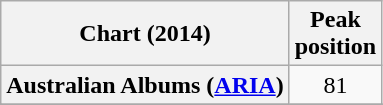<table class="wikitable sortable plainrowheaders" style="text-align:center">
<tr>
<th scope="col">Chart (2014)</th>
<th scope="col">Peak<br>position</th>
</tr>
<tr>
<th scope="row">Australian Albums (<a href='#'>ARIA</a>)</th>
<td>81</td>
</tr>
<tr>
</tr>
<tr>
</tr>
<tr>
</tr>
<tr>
</tr>
<tr>
</tr>
<tr>
</tr>
<tr>
</tr>
<tr>
</tr>
<tr>
</tr>
<tr>
</tr>
<tr>
</tr>
<tr>
</tr>
<tr>
</tr>
<tr>
</tr>
<tr>
</tr>
<tr>
</tr>
<tr>
</tr>
<tr>
</tr>
</table>
